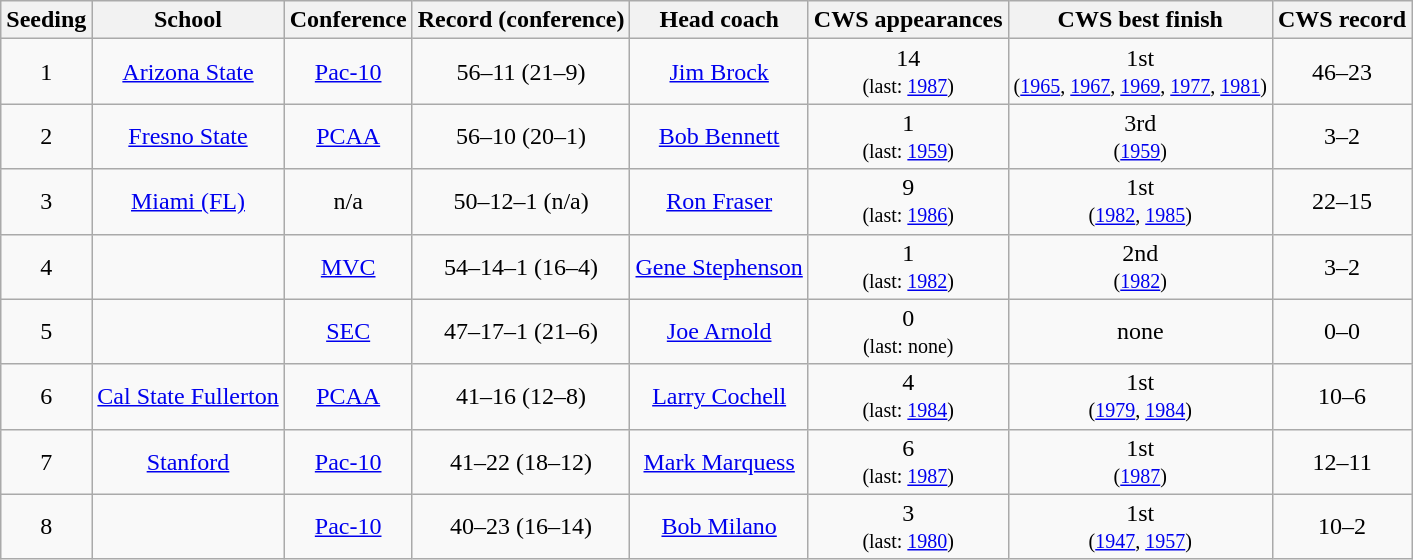<table class="wikitable">
<tr>
<th>Seeding</th>
<th>School</th>
<th>Conference</th>
<th>Record (conference)</th>
<th>Head coach</th>
<th>CWS appearances</th>
<th>CWS best finish</th>
<th>CWS record</th>
</tr>
<tr align=center>
<td>1</td>
<td><a href='#'>Arizona State</a></td>
<td><a href='#'>Pac-10</a></td>
<td>56–11 (21–9)</td>
<td><a href='#'>Jim Brock</a></td>
<td>14<br><small>(last: <a href='#'>1987</a>)</small></td>
<td>1st<br><small>(<a href='#'>1965</a>, <a href='#'>1967</a>, <a href='#'>1969</a>, <a href='#'>1977</a>, <a href='#'>1981</a>)</small></td>
<td>46–23</td>
</tr>
<tr align=center>
<td>2</td>
<td><a href='#'>Fresno State</a></td>
<td><a href='#'>PCAA</a></td>
<td>56–10 (20–1)</td>
<td><a href='#'>Bob Bennett</a></td>
<td>1<br><small>(last: <a href='#'>1959</a>)</small></td>
<td>3rd<br><small>(<a href='#'>1959</a>)</small></td>
<td>3–2</td>
</tr>
<tr align=center>
<td>3</td>
<td><a href='#'>Miami (FL)</a></td>
<td>n/a</td>
<td>50–12–1 (n/a)</td>
<td><a href='#'>Ron Fraser</a></td>
<td>9<br><small>(last: <a href='#'>1986</a>)</small></td>
<td>1st<br><small>(<a href='#'>1982</a>, <a href='#'>1985</a>)</small></td>
<td>22–15</td>
</tr>
<tr align=center>
<td>4</td>
<td></td>
<td><a href='#'>MVC</a></td>
<td>54–14–1 (16–4)</td>
<td><a href='#'>Gene Stephenson</a></td>
<td>1<br><small>(last: <a href='#'>1982</a>)</small></td>
<td>2nd<br><small>(<a href='#'>1982</a>)</small></td>
<td>3–2</td>
</tr>
<tr align=center>
<td>5</td>
<td></td>
<td><a href='#'>SEC</a></td>
<td>47–17–1 (21–6)</td>
<td><a href='#'>Joe Arnold</a></td>
<td>0<br><small>(last: none)</small></td>
<td>none</td>
<td>0–0</td>
</tr>
<tr align=center>
<td>6</td>
<td><a href='#'>Cal State Fullerton</a></td>
<td><a href='#'>PCAA</a></td>
<td>41–16 (12–8)</td>
<td><a href='#'>Larry Cochell</a></td>
<td>4<br><small>(last: <a href='#'>1984</a>)</small></td>
<td>1st<br><small>(<a href='#'>1979</a>, <a href='#'>1984</a>)</small></td>
<td>10–6</td>
</tr>
<tr align=center>
<td>7</td>
<td><a href='#'>Stanford</a></td>
<td><a href='#'>Pac-10</a></td>
<td>41–22 (18–12)</td>
<td><a href='#'>Mark Marquess</a></td>
<td>6<br><small>(last: <a href='#'>1987</a>)</small></td>
<td>1st<br><small>(<a href='#'>1987</a>)</small></td>
<td>12–11</td>
</tr>
<tr align=center>
<td>8</td>
<td></td>
<td><a href='#'>Pac-10</a></td>
<td>40–23 (16–14)</td>
<td><a href='#'>Bob Milano</a></td>
<td>3<br><small>(last: <a href='#'>1980</a>)</small></td>
<td>1st<br><small>(<a href='#'>1947</a>, <a href='#'>1957</a>)</small></td>
<td>10–2</td>
</tr>
</table>
